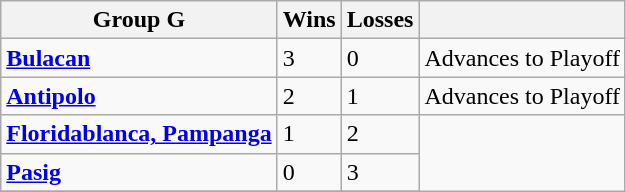<table class="wikitable">
<tr align=center>
<th>Group G</th>
<th>Wins</th>
<th>Losses</th>
<th></th>
</tr>
<tr>
<td><strong><a href='#'>Bulacan</a></strong></td>
<td>3</td>
<td>0</td>
<td>Advances to Playoff</td>
</tr>
<tr>
<td><strong><a href='#'>Antipolo</a></strong></td>
<td>2</td>
<td>1</td>
<td>Advances to Playoff</td>
</tr>
<tr>
<td><strong><a href='#'>Floridablanca, Pampanga</a></strong></td>
<td>1</td>
<td>2</td>
</tr>
<tr>
<td><strong><a href='#'>Pasig</a></strong></td>
<td>0</td>
<td>3</td>
</tr>
<tr>
</tr>
</table>
